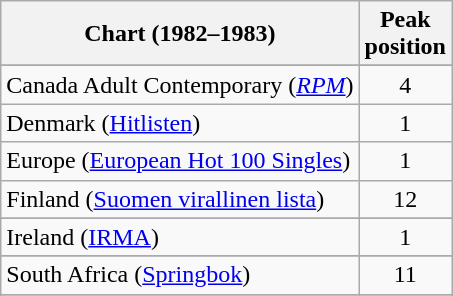<table class="wikitable sortable">
<tr>
<th>Chart (1982–1983)</th>
<th>Peak<br>position</th>
</tr>
<tr>
</tr>
<tr>
</tr>
<tr>
</tr>
<tr>
</tr>
<tr>
<td>Canada Adult Contemporary (<em><a href='#'>RPM</a></em>)</td>
<td align="center">4</td>
</tr>
<tr>
<td>Denmark (<a href='#'>Hitlisten</a>)</td>
<td align="center">1</td>
</tr>
<tr>
<td>Europe (<a href='#'>European Hot 100 Singles</a>) </td>
<td align="center">1</td>
</tr>
<tr>
<td>Finland (<a href='#'>Suomen virallinen lista</a>)</td>
<td align="center">12</td>
</tr>
<tr>
</tr>
<tr>
<td>Ireland (<a href='#'>IRMA</a>)</td>
<td align="center">1</td>
</tr>
<tr>
</tr>
<tr>
</tr>
<tr>
</tr>
<tr>
<td>South Africa (<a href='#'>Springbok</a>)</td>
<td align="center">11</td>
</tr>
<tr>
</tr>
<tr>
</tr>
<tr>
</tr>
<tr>
</tr>
<tr>
</tr>
<tr>
</tr>
<tr>
</tr>
<tr>
</tr>
<tr>
</tr>
</table>
